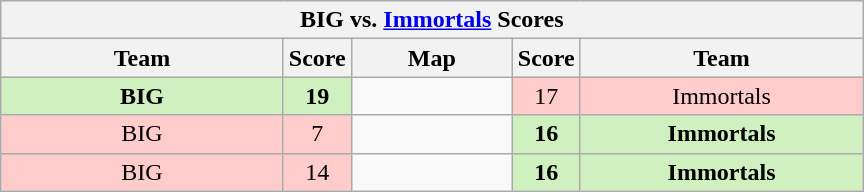<table class="wikitable" style="text-align: center;">
<tr>
<th colspan=5>BIG vs.  <a href='#'>Immortals</a> Scores</th>
</tr>
<tr>
<th width="181px">Team</th>
<th width="20px">Score</th>
<th width="100px">Map</th>
<th width="20px">Score</th>
<th width="181px">Team</th>
</tr>
<tr>
<td style="background: #D0F0C0;"><strong>BIG</strong></td>
<td style="background: #D0F0C0;"><strong>19</strong></td>
<td></td>
<td style="background: #FFCCCC;">17</td>
<td style="background: #FFCCCC;">Immortals</td>
</tr>
<tr>
<td style="background: #FFCCCC;">BIG</td>
<td style="background: #FFCCCC;">7</td>
<td></td>
<td style="background: #D0F0C0;"><strong>16</strong></td>
<td style="background: #D0F0C0;"><strong>Immortals</strong></td>
</tr>
<tr>
<td style="background: #FFCCCC;">BIG</td>
<td style="background: #FFCCCC;">14</td>
<td></td>
<td style="background: #D0F0C0;"><strong>16</strong></td>
<td style="background: #D0F0C0;"><strong>Immortals</strong></td>
</tr>
</table>
